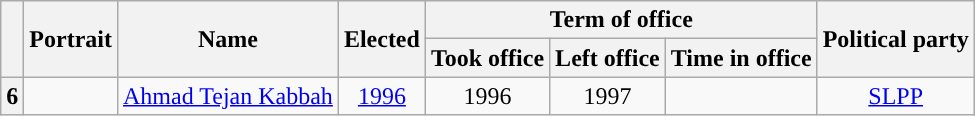<table class="wikitable" style="text-align:center">
<tr>
<th rowspan="2"></th>
<th rowspan="2">Portrait</th>
<th rowspan="2">Name<br></th>
<th rowspan="2">Elected</th>
<th colspan="3">Term of office</th>
<th rowspan="2">Political party</th>
</tr>
<tr>
<th>Took office</th>
<th>Left office</th>
<th>Time in office</th>
</tr>
<tr>
<th style="background:">6</th>
<td></td>
<td><a href='#'>Ahmad Tejan Kabbah</a><br></td>
<td><a href='#'>1996</a></td>
<td> 1996</td>
<td> 1997<br></td>
<td></td>
<td><a href='#'>SLPP</a></td>
</tr>
</table>
